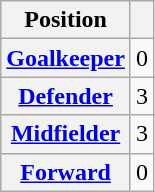<table class="wikitable plainrowheaders">
<tr>
<th scope="col">Position</th>
<th scope="col"></th>
</tr>
<tr>
<th scope="row"><a href='#'>Goalkeeper</a></th>
<td style="text-align:center">0</td>
</tr>
<tr>
<th scope="row"><a href='#'>Defender</a></th>
<td style="text-align:center">3</td>
</tr>
<tr>
<th scope="row"><a href='#'>Midfielder</a></th>
<td style="text-align:center">3</td>
</tr>
<tr>
<th scope="row"><a href='#'>Forward</a></th>
<td style="text-align:center">0</td>
</tr>
</table>
